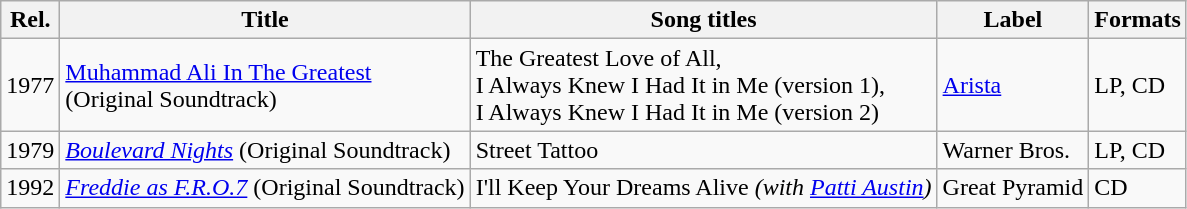<table class="wikitable sortable">
<tr>
<th>Rel.</th>
<th>Title</th>
<th>Song titles</th>
<th>Label</th>
<th>Formats</th>
</tr>
<tr>
<td>1977</td>
<td><em><a href='#'></em>Muhammad Ali In The Greatest<em></a></em> <br>(Original Soundtrack)</td>
<td>The Greatest Love of All, <br>I Always Knew I Had It in Me (version 1),<br> I Always Knew I Had It in Me (version 2)</td>
<td><a href='#'>Arista</a></td>
<td>LP, CD</td>
</tr>
<tr>
<td>1979</td>
<td><em><a href='#'>Boulevard Nights</a></em> (Original Soundtrack)</td>
<td>Street Tattoo</td>
<td>Warner Bros.</td>
<td>LP, CD</td>
</tr>
<tr>
<td>1992</td>
<td><em><a href='#'>Freddie as F.R.O.7</a></em> (Original Soundtrack)</td>
<td>I'll Keep Your Dreams Alive <em>(with <a href='#'>Patti Austin</a>)</em></td>
<td>Great Pyramid</td>
<td>CD</td>
</tr>
</table>
